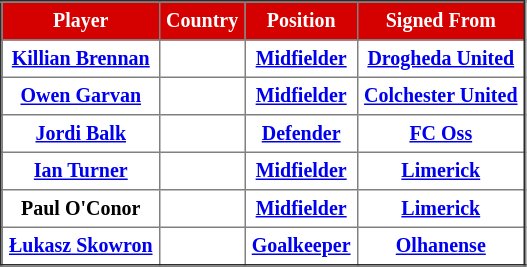<table border="2" cellpadding="4" style="border-collapse:collapse; text-align:center; font-size:smaller;">
<tr style="background:#d50000; color:white">
<th>Player</th>
<th>Country</th>
<th>Position</th>
<th>Signed From</th>
</tr>
<tr bgcolor="">
<th><a href='#'>Killian Brennan</a></th>
<th></th>
<th><a href='#'>Midfielder</a></th>
<th> <a href='#'>Drogheda United</a></th>
</tr>
<tr bgcolor="">
<th><a href='#'>Owen Garvan</a></th>
<th></th>
<th><a href='#'>Midfielder</a></th>
<th> <a href='#'>Colchester United</a></th>
</tr>
<tr bgcolor="">
<th><a href='#'>Jordi Balk</a></th>
<th></th>
<th><a href='#'>Defender</a></th>
<th> <a href='#'>FC Oss</a></th>
</tr>
<tr bgcolor="">
<th><a href='#'>Ian Turner</a></th>
<th></th>
<th><a href='#'>Midfielder</a></th>
<th> <a href='#'>Limerick</a></th>
</tr>
<tr bgcolor="">
<th>Paul O'Conor</th>
<th></th>
<th><a href='#'>Midfielder</a></th>
<th> <a href='#'>Limerick</a></th>
</tr>
<tr bgcolor="">
<th><a href='#'>Łukasz Skowron</a></th>
<th></th>
<th><a href='#'>Goalkeeper</a></th>
<th> <a href='#'>Olhanense</a></th>
</tr>
</table>
